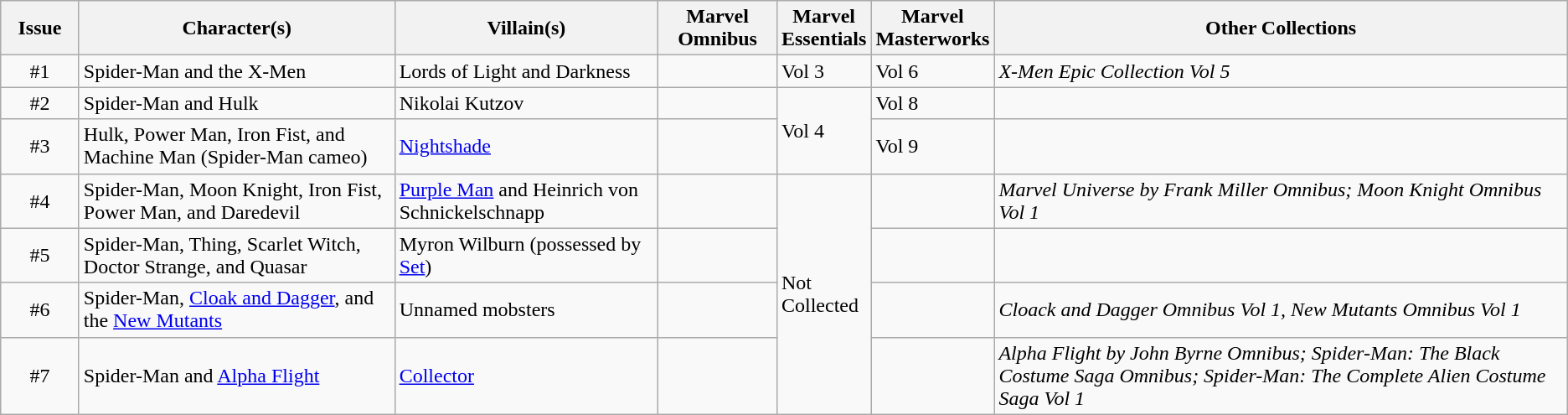<table class="wikitable">
<tr>
<th width=5%>Issue</th>
<th>Character(s)</th>
<th>Villain(s)</th>
<th>Marvel Omnibus</th>
<th width="5%">Marvel Essentials</th>
<th width=5%>Marvel Masterworks</th>
<th>Other Collections</th>
</tr>
<tr>
<td style="text-align:center;">#1</td>
<td>Spider-Man and the X-Men</td>
<td>Lords of Light and Darkness</td>
<td></td>
<td>Vol 3</td>
<td>Vol 6</td>
<td><em>X-Men Epic Collection Vol 5</em></td>
</tr>
<tr>
<td style="text-align:center;">#2</td>
<td>Spider-Man and Hulk</td>
<td>Nikolai Kutzov</td>
<td></td>
<td rowspan="2">Vol 4</td>
<td>Vol 8</td>
<td></td>
</tr>
<tr>
<td style="text-align:center;">#3</td>
<td>Hulk, Power Man, Iron Fist, and Machine Man (Spider-Man cameo)</td>
<td><a href='#'>Nightshade</a></td>
<td></td>
<td>Vol 9</td>
<td></td>
</tr>
<tr>
<td style="text-align:center;">#4</td>
<td>Spider-Man, Moon Knight, Iron Fist, Power Man, and Daredevil</td>
<td><a href='#'>Purple Man</a> and Heinrich von Schnickelschnapp</td>
<td></td>
<td rowspan="4">Not Collected</td>
<td></td>
<td><em>Marvel Universe by Frank Miller Omnibus; Moon Knight Omnibus Vol 1</em></td>
</tr>
<tr>
<td style="text-align:center;">#5</td>
<td>Spider-Man, Thing, Scarlet Witch, Doctor Strange, and Quasar</td>
<td>Myron Wilburn (possessed by <a href='#'>Set</a>)</td>
<td></td>
<td></td>
<td></td>
</tr>
<tr>
<td style="text-align:center;">#6</td>
<td>Spider-Man, <a href='#'>Cloak and Dagger</a>, and the <a href='#'>New Mutants</a></td>
<td>Unnamed mobsters</td>
<td></td>
<td></td>
<td><em>Cloack and Dagger Omnibus Vol 1, New Mutants Omnibus Vol 1</em></td>
</tr>
<tr>
<td style="text-align:center;">#7</td>
<td>Spider-Man and <a href='#'>Alpha Flight</a></td>
<td><a href='#'>Collector</a></td>
<td></td>
<td></td>
<td><em>Alpha Flight by John Byrne Omnibus; Spider-Man: The Black Costume Saga Omnibus; Spider-Man: The Complete Alien Costume Saga Vol 1</em></td>
</tr>
</table>
